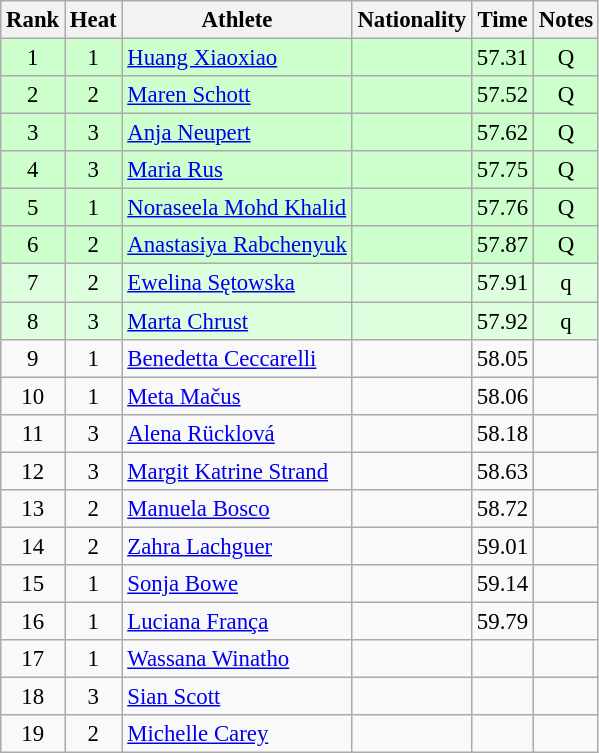<table class="wikitable sortable" style="text-align:center;font-size:95%">
<tr>
<th>Rank</th>
<th>Heat</th>
<th>Athlete</th>
<th>Nationality</th>
<th>Time</th>
<th>Notes</th>
</tr>
<tr bgcolor=ccffcc>
<td>1</td>
<td>1</td>
<td align="left"><a href='#'>Huang Xiaoxiao</a></td>
<td align=left></td>
<td>57.31</td>
<td>Q</td>
</tr>
<tr bgcolor=ccffcc>
<td>2</td>
<td>2</td>
<td align="left"><a href='#'>Maren Schott</a></td>
<td align=left></td>
<td>57.52</td>
<td>Q</td>
</tr>
<tr bgcolor=ccffcc>
<td>3</td>
<td>3</td>
<td align="left"><a href='#'>Anja Neupert</a></td>
<td align=left></td>
<td>57.62</td>
<td>Q</td>
</tr>
<tr bgcolor=ccffcc>
<td>4</td>
<td>3</td>
<td align="left"><a href='#'>Maria Rus</a></td>
<td align=left></td>
<td>57.75</td>
<td>Q</td>
</tr>
<tr bgcolor=ccffcc>
<td>5</td>
<td>1</td>
<td align="left"><a href='#'>Noraseela Mohd Khalid</a></td>
<td align=left></td>
<td>57.76</td>
<td>Q</td>
</tr>
<tr bgcolor=ccffcc>
<td>6</td>
<td>2</td>
<td align="left"><a href='#'>Anastasiya Rabchenyuk</a></td>
<td align=left></td>
<td>57.87</td>
<td>Q</td>
</tr>
<tr bgcolor=ddffdd>
<td>7</td>
<td>2</td>
<td align="left"><a href='#'>Ewelina Sętowska</a></td>
<td align=left></td>
<td>57.91</td>
<td>q</td>
</tr>
<tr bgcolor=ddffdd>
<td>8</td>
<td>3</td>
<td align="left"><a href='#'>Marta Chrust</a></td>
<td align=left></td>
<td>57.92</td>
<td>q</td>
</tr>
<tr>
<td>9</td>
<td>1</td>
<td align="left"><a href='#'>Benedetta Ceccarelli</a></td>
<td align=left></td>
<td>58.05</td>
<td></td>
</tr>
<tr>
<td>10</td>
<td>1</td>
<td align="left"><a href='#'>Meta Mačus</a></td>
<td align=left></td>
<td>58.06</td>
<td></td>
</tr>
<tr>
<td>11</td>
<td>3</td>
<td align="left"><a href='#'>Alena Rücklová</a></td>
<td align=left></td>
<td>58.18</td>
<td></td>
</tr>
<tr>
<td>12</td>
<td>3</td>
<td align="left"><a href='#'>Margit Katrine Strand</a></td>
<td align=left></td>
<td>58.63</td>
<td></td>
</tr>
<tr>
<td>13</td>
<td>2</td>
<td align="left"><a href='#'>Manuela Bosco</a></td>
<td align=left></td>
<td>58.72</td>
<td></td>
</tr>
<tr>
<td>14</td>
<td>2</td>
<td align="left"><a href='#'>Zahra Lachguer</a></td>
<td align=left></td>
<td>59.01</td>
<td></td>
</tr>
<tr>
<td>15</td>
<td>1</td>
<td align="left"><a href='#'>Sonja Bowe</a></td>
<td align=left></td>
<td>59.14</td>
<td></td>
</tr>
<tr>
<td>16</td>
<td>1</td>
<td align="left"><a href='#'>Luciana França</a></td>
<td align=left></td>
<td>59.79</td>
<td></td>
</tr>
<tr>
<td>17</td>
<td>1</td>
<td align="left"><a href='#'>Wassana Winatho</a></td>
<td align=left></td>
<td></td>
<td></td>
</tr>
<tr>
<td>18</td>
<td>3</td>
<td align="left"><a href='#'>Sian Scott</a></td>
<td align=left></td>
<td></td>
<td></td>
</tr>
<tr>
<td>19</td>
<td>2</td>
<td align="left"><a href='#'>Michelle Carey</a></td>
<td align=left></td>
<td></td>
<td></td>
</tr>
</table>
